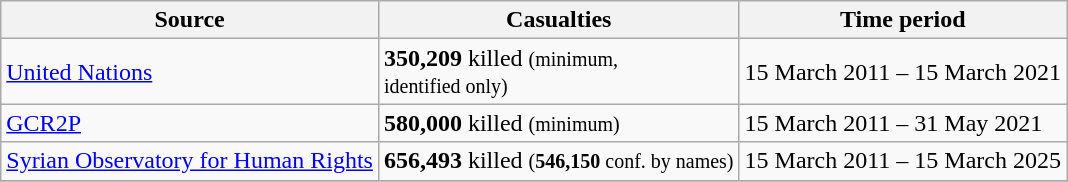<table class="wikitable">
<tr>
<th>Source</th>
<th>Casualties</th>
<th>Time period</th>
</tr>
<tr>
<td><a href='#'>United Nations</a></td>
<td><strong>350,209</strong> killed <small>(minimum,<br>identified only)</small></td>
<td>15 March 2011 – 15 March 2021</td>
</tr>
<tr>
<td><a href='#'>GCR2P</a></td>
<td><strong>580,000</strong> killed <small>(minimum)</small></td>
<td>15 March 2011 – 31 May 2021</td>
</tr>
<tr>
<td><a href='#'>Syrian Observatory for Human Rights</a></td>
<td><strong>656,493</strong> killed <small>(<strong>546,150</strong> conf. by names)</small></td>
<td>15 March 2011 – 15 March 2025</td>
</tr>
<tr>
</tr>
</table>
